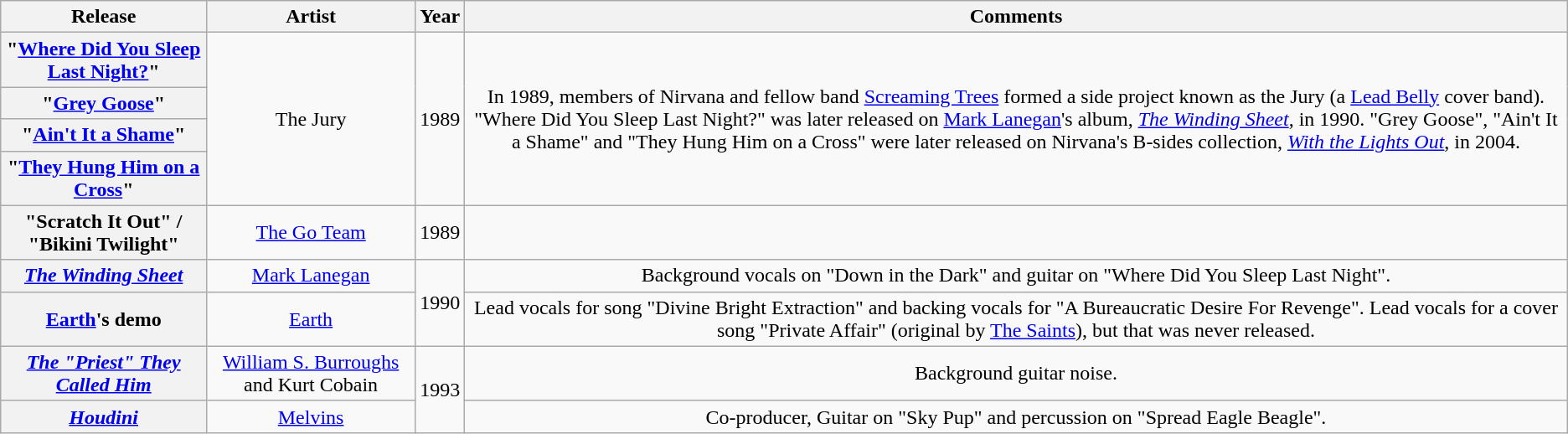<table class="wikitable plainrowheaders" style="text-align:center;">
<tr>
<th scope="col">Release</th>
<th scope="col">Artist</th>
<th scope="col">Year</th>
<th scope="col">Comments</th>
</tr>
<tr>
<th scope="row">"<a href='#'>Where Did You Sleep Last Night?</a>"</th>
<td rowspan="4">The Jury</td>
<td rowspan="4">1989</td>
<td rowspan="4">In 1989, members of Nirvana and fellow band <a href='#'>Screaming Trees</a> formed a side project known as the Jury (a <a href='#'>Lead Belly</a> cover band).<br>"Where Did You Sleep Last Night?" was later released on <a href='#'>Mark Lanegan</a>'s album, <em><a href='#'>The Winding Sheet</a></em>, in 1990. "Grey Goose", "Ain't It a Shame" and "They Hung Him on a Cross" were later released on Nirvana's B-sides collection, <em><a href='#'>With the Lights Out</a></em>, in 2004.</td>
</tr>
<tr>
<th scope="row">"<a href='#'>Grey Goose</a>"</th>
</tr>
<tr>
<th scope="row">"<a href='#'>Ain't It a Shame</a>"</th>
</tr>
<tr>
<th scope="row">"<a href='#'>They Hung Him on a Cross</a>"</th>
</tr>
<tr>
<th scope="row">"Scratch It Out" / "Bikini Twilight"</th>
<td><a href='#'>The Go Team</a></td>
<td>1989</td>
<td></td>
</tr>
<tr>
<th scope="row"><em><a href='#'>The Winding Sheet</a></em></th>
<td><a href='#'>Mark Lanegan</a></td>
<td rowspan="2">1990</td>
<td>Background vocals on "Down in the Dark" and guitar on "Where Did You Sleep Last Night".</td>
</tr>
<tr>
<th scope="row"><a href='#'>Earth</a>'s demo</th>
<td><a href='#'>Earth</a></td>
<td>Lead vocals for song "Divine Bright Extraction" and backing vocals for "A Bureaucratic Desire For Revenge". Lead vocals for a cover song "Private Affair" (original by <a href='#'>The Saints</a>), but that was never released.</td>
</tr>
<tr>
<th scope="row"><em><a href='#'>The "Priest" They Called Him</a></em></th>
<td><a href='#'>William S. Burroughs</a> and Kurt Cobain</td>
<td rowspan="2">1993</td>
<td>Background guitar noise.</td>
</tr>
<tr>
<th scope="row"><em><a href='#'>Houdini</a></em></th>
<td><a href='#'>Melvins</a></td>
<td>Co-producer, Guitar on "Sky Pup" and percussion on "Spread Eagle Beagle".</td>
</tr>
</table>
